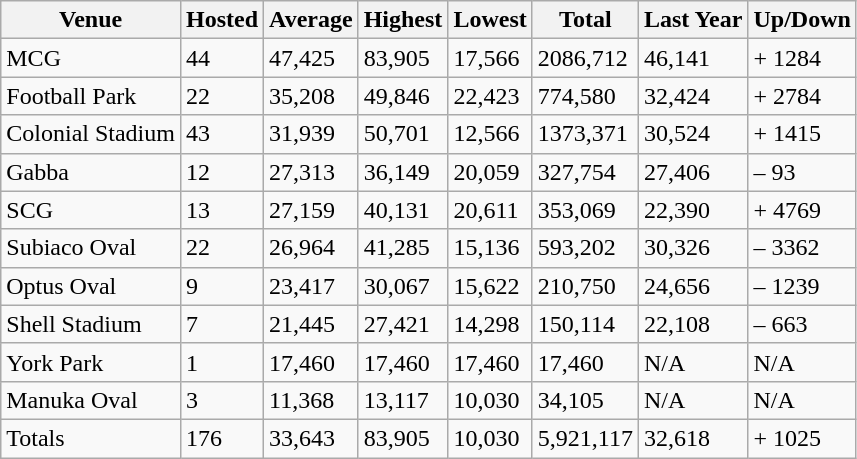<table class="wikitable sortable">
<tr>
<th>Venue</th>
<th>Hosted</th>
<th>Average</th>
<th>Highest</th>
<th>Lowest</th>
<th>Total</th>
<th>Last Year</th>
<th>Up/Down</th>
</tr>
<tr>
<td>MCG</td>
<td>44</td>
<td>47,425</td>
<td>83,905</td>
<td>17,566</td>
<td>2086,712</td>
<td>46,141</td>
<td>+ 1284</td>
</tr>
<tr>
<td>Football Park</td>
<td>22</td>
<td>35,208</td>
<td>49,846</td>
<td>22,423</td>
<td>774,580</td>
<td>32,424</td>
<td>+ 2784</td>
</tr>
<tr>
<td>Colonial Stadium</td>
<td>43</td>
<td>31,939</td>
<td>50,701</td>
<td>12,566</td>
<td>1373,371</td>
<td>30,524</td>
<td>+ 1415</td>
</tr>
<tr>
<td>Gabba</td>
<td>12</td>
<td>27,313</td>
<td>36,149</td>
<td>20,059</td>
<td>327,754</td>
<td>27,406</td>
<td>– 93</td>
</tr>
<tr>
<td>SCG</td>
<td>13</td>
<td>27,159</td>
<td>40,131</td>
<td>20,611</td>
<td>353,069</td>
<td>22,390</td>
<td>+ 4769</td>
</tr>
<tr>
<td>Subiaco Oval</td>
<td>22</td>
<td>26,964</td>
<td>41,285</td>
<td>15,136</td>
<td>593,202</td>
<td>30,326</td>
<td>– 3362</td>
</tr>
<tr>
<td>Optus Oval</td>
<td>9</td>
<td>23,417</td>
<td>30,067</td>
<td>15,622</td>
<td>210,750</td>
<td>24,656</td>
<td>– 1239</td>
</tr>
<tr>
<td>Shell Stadium</td>
<td>7</td>
<td>21,445</td>
<td>27,421</td>
<td>14,298</td>
<td>150,114</td>
<td>22,108</td>
<td>– 663</td>
</tr>
<tr>
<td>York Park</td>
<td>1</td>
<td>17,460</td>
<td>17,460</td>
<td>17,460</td>
<td>17,460</td>
<td>N/A</td>
<td>N/A</td>
</tr>
<tr>
<td>Manuka Oval</td>
<td>3</td>
<td>11,368</td>
<td>13,117</td>
<td>10,030</td>
<td>34,105</td>
<td>N/A</td>
<td>N/A</td>
</tr>
<tr>
<td>Totals</td>
<td>176</td>
<td>33,643</td>
<td>83,905</td>
<td>10,030</td>
<td>5,921,117</td>
<td>32,618</td>
<td>+ 1025</td>
</tr>
</table>
